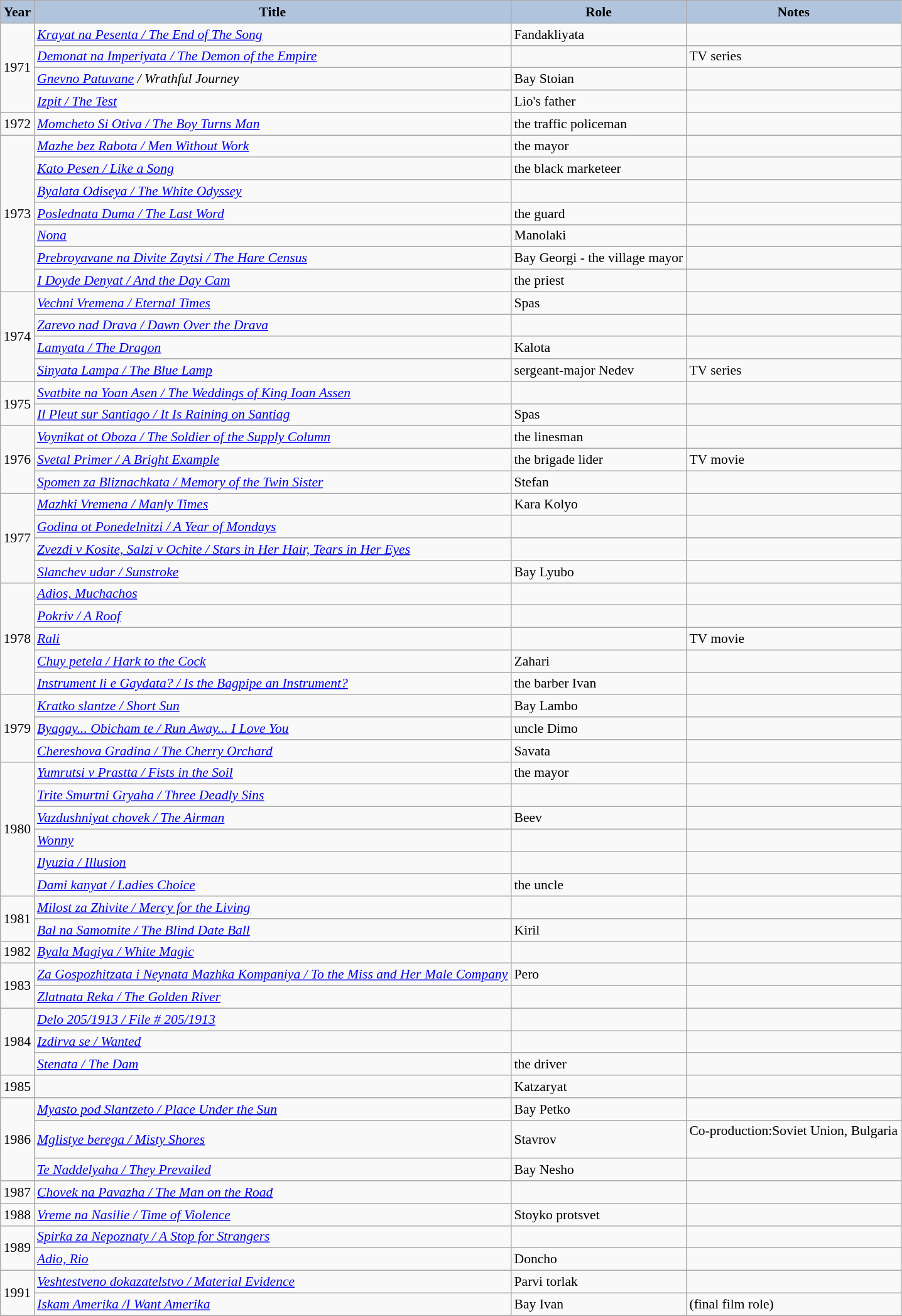<table class="wikitable" style="font-size: 90%;">
<tr>
<th style="background:#B0C4DE;">Year</th>
<th style="background:#B0C4DE;">Title</th>
<th style="background:#B0C4DE;">Role</th>
<th style="background:#B0C4DE;">Notes</th>
</tr>
<tr>
<td rowspan="4">1971</td>
<td><em><a href='#'>Krayat na Pesenta / The End of The Song</a></em></td>
<td>Fandakliyata</td>
<td></td>
</tr>
<tr>
<td><em><a href='#'>Demonat na Imperiyata / The Demon of the Empire</a></em></td>
<td></td>
<td>TV series<br></td>
</tr>
<tr>
<td><em><a href='#'>Gnevno Patuvane</a> / Wrathful Journey</em></td>
<td>Bay Stoian</td>
<td></td>
</tr>
<tr>
<td><em><a href='#'>Izpit / The Test</a></em></td>
<td>Lio's father</td>
<td></td>
</tr>
<tr>
<td rowspan="1">1972</td>
<td><em><a href='#'>Momcheto Si Otiva / The Boy Turns Man</a></em></td>
<td>the traffic policeman</td>
<td></td>
</tr>
<tr>
<td rowspan="7">1973</td>
<td><em><a href='#'>Mazhe bez Rabota / Men Without Work</a></em></td>
<td>the mayor</td>
<td></td>
</tr>
<tr>
<td><em><a href='#'>Kato Pesen / Like a Song</a></em></td>
<td>the black marketeer</td>
<td></td>
</tr>
<tr>
<td><em><a href='#'>Byalata Odiseya / The White Odyssey</a></em></td>
<td></td>
<td></td>
</tr>
<tr>
<td><em><a href='#'>Poslednata Duma / The Last Word</a></em></td>
<td>the guard</td>
<td></td>
</tr>
<tr>
<td><em><a href='#'>Nona</a></em></td>
<td>Manolaki</td>
<td></td>
</tr>
<tr>
<td><em><a href='#'>Prebroyavane na Divite Zaytsi / The Hare Census</a></em></td>
<td>Bay Georgi - the village mayor</td>
<td></td>
</tr>
<tr>
<td><em><a href='#'>I Doyde Denyat / And the Day Cam</a></em></td>
<td>the priest</td>
<td></td>
</tr>
<tr>
<td rowspan="4">1974</td>
<td><em><a href='#'>Vechni Vremena / Eternal Times</a></em></td>
<td>Spas</td>
<td></td>
</tr>
<tr>
<td><em><a href='#'>Zarevo nad Drava / Dawn Over the Drava</a></em></td>
<td></td>
<td></td>
</tr>
<tr>
<td><em><a href='#'>Lamyata / The Dragon</a></em></td>
<td>Kalota</td>
<td></td>
</tr>
<tr>
<td><em><a href='#'>Sinyata Lampa / The Blue Lamp</a></em></td>
<td>sergeant-major Nedev</td>
<td>TV series<br></td>
</tr>
<tr>
<td rowspan="2">1975</td>
<td><em><a href='#'>Svatbite na Yoan Asen / The Weddings of King Ioan Assen</a></em></td>
<td></td>
<td></td>
</tr>
<tr>
<td><em><a href='#'>Il Pleut sur Santiago / It Is Raining on Santiag</a></em></td>
<td>Spas</td>
<td></td>
</tr>
<tr>
<td rowspan="3">1976</td>
<td><em><a href='#'>Voynikat ot Oboza / The Soldier of the Supply Column</a></em></td>
<td>the linesman</td>
<td></td>
</tr>
<tr>
<td><em><a href='#'>Svetal Primer / A Bright Example</a></em></td>
<td>the brigade lider</td>
<td>TV movie<br></td>
</tr>
<tr>
<td><em><a href='#'>Spomen za Bliznachkata / Memory of the Twin Sister</a></em></td>
<td>Stefan</td>
<td></td>
</tr>
<tr>
<td rowspan="4">1977</td>
<td><em><a href='#'>Mazhki Vremena / Manly Times</a></em></td>
<td>Kara Kolyo</td>
<td></td>
</tr>
<tr>
<td><em><a href='#'>Godina ot Ponedelnitzi / A Year of Mondays</a></em></td>
<td></td>
<td></td>
</tr>
<tr>
<td><em><a href='#'>Zvezdi v Kosite, Salzi v Ochite / Stars in Her Hair, Tears in Her Eyes</a></em></td>
<td></td>
<td></td>
</tr>
<tr>
<td><em><a href='#'>Slanchev udar / Sunstroke</a></em></td>
<td>Bay Lyubo</td>
<td></td>
</tr>
<tr>
<td rowspan="5">1978</td>
<td><em><a href='#'>Adios, Muchachos</a></em></td>
<td></td>
<td></td>
</tr>
<tr>
<td><em><a href='#'>Pokriv / A Roof</a></em></td>
<td></td>
<td></td>
</tr>
<tr>
<td><em><a href='#'>Rali</a></em></td>
<td></td>
<td>TV movie<br></td>
</tr>
<tr>
<td><em><a href='#'>Chuy petela / Hark to the Cock</a></em></td>
<td>Zahari</td>
<td></td>
</tr>
<tr>
<td><em><a href='#'>Instrument li e Gaydata? / Is the Bagpipe an Instrument?</a></em></td>
<td>the barber Ivan</td>
<td></td>
</tr>
<tr>
<td rowspan="3">1979</td>
<td><em><a href='#'>Kratko slantze / Short Sun</a></em></td>
<td>Bay Lambo</td>
<td></td>
</tr>
<tr>
<td><em><a href='#'>Byagay... Obicham te / Run Away... I Love You</a></em></td>
<td>uncle Dimo</td>
<td></td>
</tr>
<tr>
<td><em><a href='#'>Chereshova Gradina / The Cherry Orchard</a></em></td>
<td>Savata</td>
<td></td>
</tr>
<tr>
<td rowspan="6">1980</td>
<td><em><a href='#'>Yumrutsi v Prastta / Fists in the Soil</a></em></td>
<td>the mayor</td>
<td></td>
</tr>
<tr>
<td><em><a href='#'>Trite Smurtni Gryaha / Three Deadly Sins</a></em></td>
<td></td>
<td></td>
</tr>
<tr>
<td><em><a href='#'>Vazdushniyat chovek / The Airman</a></em></td>
<td>Beev</td>
<td></td>
</tr>
<tr>
<td><em><a href='#'>Wonny</a></em></td>
<td></td>
<td></td>
</tr>
<tr>
<td><em><a href='#'>Ilyuzia / Illusion</a></em></td>
<td></td>
<td></td>
</tr>
<tr>
<td><em><a href='#'>Dami kanyat / Ladies Choice</a></em></td>
<td>the uncle</td>
<td></td>
</tr>
<tr>
<td rowspan="2">1981</td>
<td><em><a href='#'>Milost za Zhivite / Mercy for the Living</a></em></td>
<td></td>
<td></td>
</tr>
<tr>
<td><em><a href='#'>Bal na Samotnite / The Blind Date Ball</a></em></td>
<td>Kiril</td>
<td></td>
</tr>
<tr>
<td rowspan="1">1982</td>
<td><em><a href='#'>Byala Magiya / White Magic</a></em></td>
<td></td>
<td></td>
</tr>
<tr>
<td rowspan="2">1983</td>
<td><em><a href='#'>Za Gospozhitzata i Neynata Mazhka Kompaniya / To the Miss and Her Male Company</a></em></td>
<td>Pero</td>
<td></td>
</tr>
<tr>
<td><em><a href='#'>Zlatnata Reka / The Golden River</a></em></td>
<td></td>
<td></td>
</tr>
<tr>
<td rowspan="3">1984</td>
<td><em><a href='#'>Delo 205/1913 / File # 205/1913</a></em></td>
<td></td>
<td></td>
</tr>
<tr>
<td><em><a href='#'>Izdirva se / Wanted</a></em></td>
<td></td>
<td></td>
</tr>
<tr>
<td><em><a href='#'>Stenata / The Dam</a></em></td>
<td>the driver</td>
<td></td>
</tr>
<tr>
<td rowspan="1">1985</td>
<td><em></em></td>
<td>Katzaryat</td>
<td></td>
</tr>
<tr>
<td rowspan="3">1986</td>
<td><em><a href='#'>Myasto pod Slantzeto / Place Under the Sun</a></em></td>
<td>Bay Petko</td>
<td></td>
</tr>
<tr>
<td><em><a href='#'>Mglistye berega / Misty Shores</a></em></td>
<td>Stavrov</td>
<td>Co-production:Soviet Union, Bulgaria<br><br></td>
</tr>
<tr>
<td><em><a href='#'>Te Naddelyaha / They Prevailed</a></em></td>
<td>Bay Nesho</td>
<td></td>
</tr>
<tr>
<td rowspan="1">1987</td>
<td><em><a href='#'>Chovek na Pavazha / The Man on the Road</a></em></td>
<td></td>
<td></td>
</tr>
<tr>
<td rowspan="1">1988</td>
<td><em><a href='#'>Vreme na Nasilie / Time of Violence</a></em></td>
<td>Stoyko protsvet</td>
<td></td>
</tr>
<tr>
<td rowspan="2">1989</td>
<td><em><a href='#'>Spirka za Nepoznaty / A Stop for Strangers</a></em></td>
<td></td>
<td></td>
</tr>
<tr>
<td><em><a href='#'>Adio, Rio</a></em></td>
<td>Doncho</td>
<td></td>
</tr>
<tr>
<td rowspan="2">1991</td>
<td><em><a href='#'>Veshtestveno dokazatelstvo / Material Evidence</a></em></td>
<td>Parvi torlak</td>
<td></td>
</tr>
<tr>
<td><em><a href='#'>Iskam Amerika /I Want Amerika</a></em></td>
<td>Bay Ivan</td>
<td>(final film role)<br></td>
</tr>
</table>
